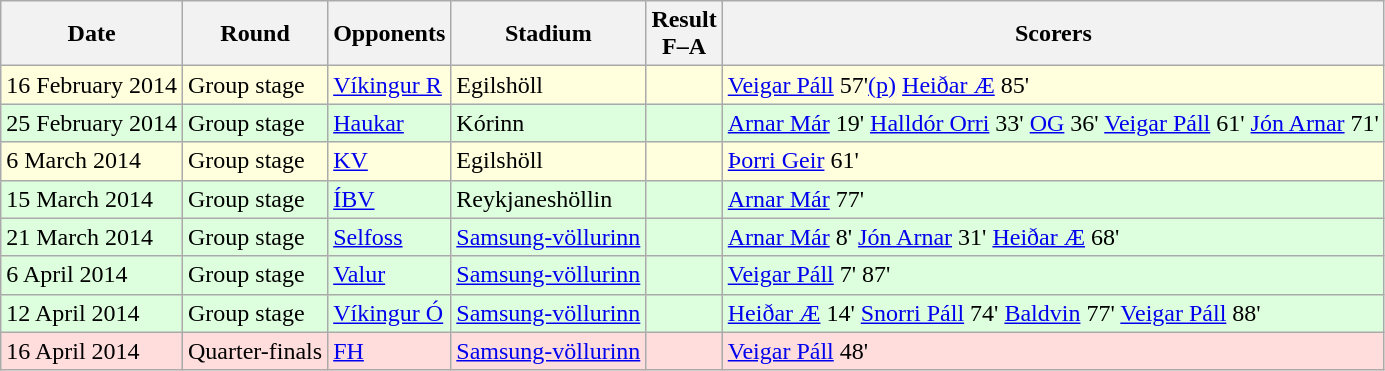<table class="wikitable" style="text-align:centre">
<tr>
<th>Date</th>
<th>Round</th>
<th>Opponents</th>
<th>Stadium</th>
<th>Result<br>F–A</th>
<th>Scorers</th>
</tr>
<tr bgcolor="#ffffdd">
<td>16 February 2014</td>
<td>Group stage</td>
<td><a href='#'>Víkingur R</a></td>
<td>Egilshöll</td>
<td></td>
<td><a href='#'>Veigar Páll</a> 57'<a href='#'>(p)</a> <a href='#'>Heiðar Æ</a> 85'</td>
</tr>
<tr bgcolor="#ddffdd">
<td>25 February 2014</td>
<td>Group stage</td>
<td><a href='#'>Haukar</a></td>
<td>Kórinn</td>
<td></td>
<td><a href='#'>Arnar Már</a> 19' <a href='#'>Halldór Orri</a> 33' <a href='#'>OG</a> 36' <a href='#'>Veigar Páll</a> 61' <a href='#'>Jón Arnar</a> 71'</td>
</tr>
<tr bgcolor="#ffffdd">
<td>6 March 2014</td>
<td>Group stage</td>
<td><a href='#'>KV</a></td>
<td>Egilshöll</td>
<td></td>
<td><a href='#'>Þorri Geir</a> 61'</td>
</tr>
<tr bgcolor="#ddffdd">
<td>15 March 2014</td>
<td>Group stage</td>
<td><a href='#'>ÍBV</a></td>
<td>Reykjaneshöllin</td>
<td></td>
<td><a href='#'>Arnar Már</a> 77'</td>
</tr>
<tr bgcolor="#ddffdd">
<td>21 March 2014</td>
<td>Group stage</td>
<td><a href='#'>Selfoss</a></td>
<td><a href='#'>Samsung-völlurinn</a></td>
<td></td>
<td><a href='#'>Arnar Már</a> 8' <a href='#'>Jón Arnar</a> 31' <a href='#'>Heiðar Æ</a> 68'</td>
</tr>
<tr bgcolor="#ddffdd">
<td>6 April 2014</td>
<td>Group stage</td>
<td><a href='#'>Valur</a></td>
<td><a href='#'>Samsung-völlurinn</a></td>
<td></td>
<td><a href='#'>Veigar Páll</a> 7' 87'</td>
</tr>
<tr bgcolor="#ddffdd">
<td>12 April 2014</td>
<td>Group stage</td>
<td><a href='#'>Víkingur Ó</a></td>
<td><a href='#'>Samsung-völlurinn</a></td>
<td></td>
<td><a href='#'>Heiðar Æ</a> 14' <a href='#'>Snorri Páll</a> 74' <a href='#'>Baldvin</a> 77' <a href='#'>Veigar Páll</a> 88'</td>
</tr>
<tr bgcolor="#ffdddd">
<td>16 April 2014</td>
<td>Quarter-finals</td>
<td><a href='#'>FH</a></td>
<td><a href='#'>Samsung-völlurinn</a></td>
<td></td>
<td><a href='#'>Veigar Páll</a> 48'</td>
</tr>
</table>
